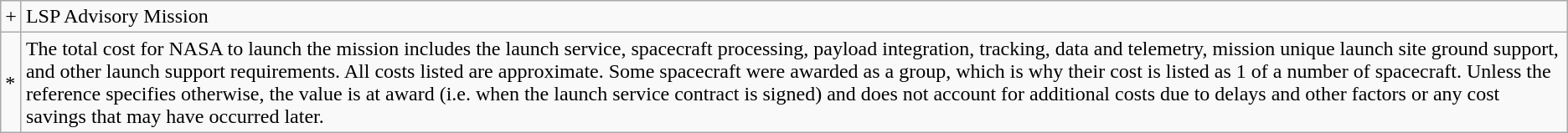<table class="wikitable">
<tr>
<td>+</td>
<td>LSP Advisory Mission</td>
</tr>
<tr>
<td>*</td>
<td>The total cost for NASA to launch the mission includes the launch service, spacecraft processing, payload integration, tracking, data and telemetry, mission unique launch site ground support, and other launch support requirements. All costs listed are approximate. Some spacecraft were awarded as a group, which is why their cost is listed as 1 of a number of spacecraft. Unless the reference specifies otherwise, the value is at award (i.e. when the launch service contract is signed) and does not account for additional costs due to delays and other factors or any cost savings that may have occurred later.</td>
</tr>
</table>
